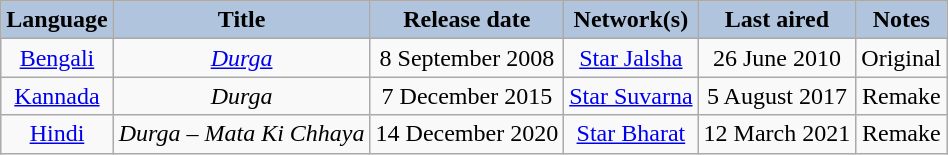<table class="wikitable sortable" style="text-align:center;">
<tr>
<th style="background:LightSteelBlue;">Language</th>
<th style="background:LightSteelBlue;">Title</th>
<th style="background:LightSteelBlue;">Release date</th>
<th style="background:LightSteelBlue;">Network(s)</th>
<th style="background:LightSteelBlue;">Last aired</th>
<th style="background:LightSteelBlue;">Notes</th>
</tr>
<tr>
<td><a href='#'>Bengali</a></td>
<td><em><a href='#'>Durga</a></em></td>
<td>8 September 2008</td>
<td><a href='#'>Star Jalsha</a></td>
<td>26 June 2010</td>
<td>Original</td>
</tr>
<tr>
<td><a href='#'>Kannada</a></td>
<td><em>Durga</em></td>
<td>7 December 2015</td>
<td><a href='#'>Star Suvarna</a></td>
<td>5 August 2017</td>
<td>Remake</td>
</tr>
<tr>
<td><a href='#'>Hindi</a></td>
<td><em>Durga – Mata Ki Chhaya</em></td>
<td>14 December 2020</td>
<td><a href='#'>Star Bharat</a></td>
<td>12 March 2021</td>
<td>Remake</td>
</tr>
</table>
